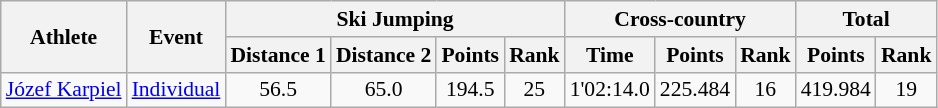<table class="wikitable" style="font-size:90%">
<tr>
<th rowspan="2">Athlete</th>
<th rowspan="2">Event</th>
<th colspan="4">Ski Jumping</th>
<th colspan="3">Cross-country</th>
<th colspan="2">Total</th>
</tr>
<tr>
<th>Distance 1</th>
<th>Distance 2</th>
<th>Points</th>
<th>Rank</th>
<th>Time</th>
<th>Points</th>
<th>Rank</th>
<th>Points</th>
<th>Rank</th>
</tr>
<tr>
<td><a href='#'>Józef Karpiel</a></td>
<td><a href='#'>Individual</a></td>
<td align="center">56.5</td>
<td align="center">65.0</td>
<td align="center">194.5</td>
<td align="center">25</td>
<td align="center">1'02:14.0</td>
<td align="center">225.484</td>
<td align="center">16</td>
<td align="center">419.984</td>
<td align="center">19</td>
</tr>
</table>
